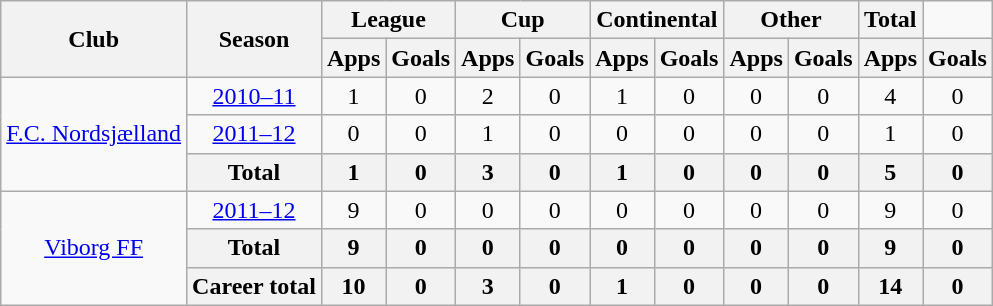<table class="wikitable" style="text-align:center">
<tr>
<th rowspan="2">Club</th>
<th rowspan="2">Season</th>
<th colspan="2">League</th>
<th colspan="2">Cup</th>
<th colspan="2">Continental</th>
<th colspan="2">Other</th>
<th colspan="1">Total</th>
</tr>
<tr>
<th>Apps</th>
<th>Goals</th>
<th>Apps</th>
<th>Goals</th>
<th>Apps</th>
<th>Goals</th>
<th>Apps</th>
<th>Goals</th>
<th>Apps</th>
<th>Goals</th>
</tr>
<tr>
<td rowspan="3"><a href='#'>F.C. Nordsjælland</a></td>
<td><a href='#'>2010–11</a></td>
<td>1</td>
<td>0</td>
<td>2</td>
<td>0</td>
<td>1</td>
<td>0</td>
<td>0</td>
<td>0</td>
<td>4</td>
<td>0</td>
</tr>
<tr>
<td><a href='#'>2011–12</a></td>
<td>0</td>
<td>0</td>
<td>1</td>
<td>0</td>
<td>0</td>
<td>0</td>
<td>0</td>
<td>0</td>
<td>1</td>
<td>0</td>
</tr>
<tr>
<th>Total</th>
<th>1</th>
<th>0</th>
<th>3</th>
<th>0</th>
<th>1</th>
<th>0</th>
<th>0</th>
<th>0</th>
<th>5</th>
<th>0</th>
</tr>
<tr>
<td rowspan="3"><a href='#'>Viborg FF</a></td>
<td><a href='#'>2011–12</a></td>
<td>9</td>
<td>0</td>
<td>0</td>
<td>0</td>
<td>0</td>
<td>0</td>
<td>0</td>
<td>0</td>
<td>9</td>
<td>0</td>
</tr>
<tr>
<th>Total</th>
<th>9</th>
<th>0</th>
<th>0</th>
<th>0</th>
<th>0</th>
<th>0</th>
<th>0</th>
<th>0</th>
<th>9</th>
<th>0</th>
</tr>
<tr>
<th colspan="1">Career total</th>
<th>10</th>
<th>0</th>
<th>3</th>
<th>0</th>
<th>1</th>
<th>0</th>
<th>0</th>
<th>0</th>
<th>14</th>
<th>0</th>
</tr>
</table>
